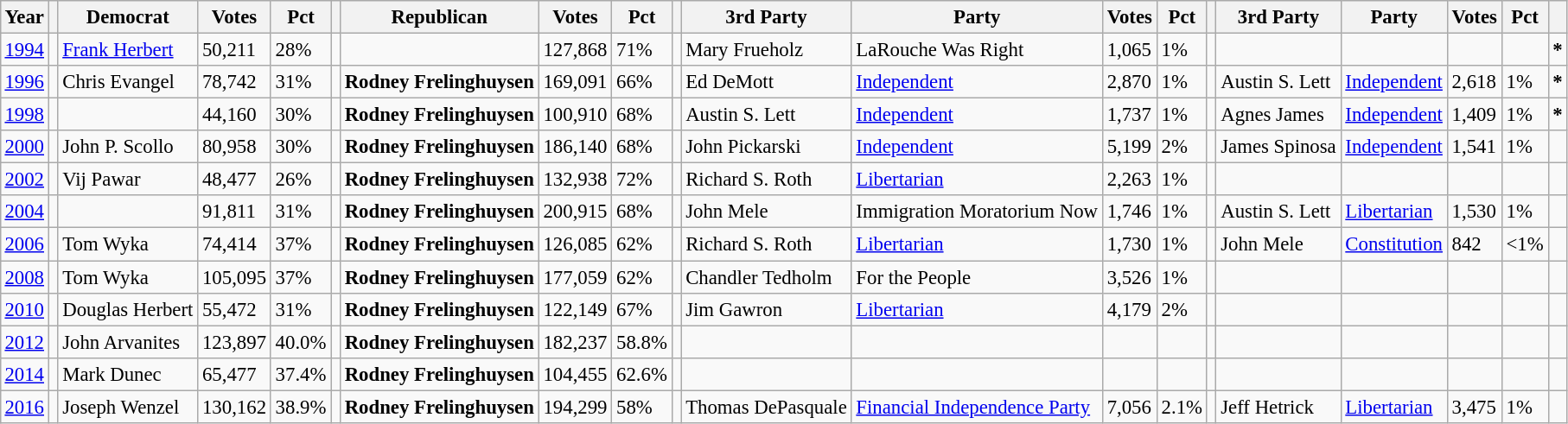<table class="wikitable" style="margin:0.5em ; font-size:95%">
<tr>
<th>Year</th>
<th></th>
<th>Democrat</th>
<th>Votes</th>
<th>Pct</th>
<th></th>
<th>Republican</th>
<th>Votes</th>
<th>Pct</th>
<th></th>
<th>3rd Party</th>
<th>Party</th>
<th>Votes</th>
<th>Pct</th>
<th></th>
<th>3rd Party</th>
<th>Party</th>
<th>Votes</th>
<th>Pct</th>
<th></th>
</tr>
<tr>
<td><a href='#'>1994</a></td>
<td></td>
<td><a href='#'>Frank Herbert</a></td>
<td>50,211</td>
<td>28%</td>
<td></td>
<td></td>
<td>127,868</td>
<td>71%</td>
<td></td>
<td>Mary Frueholz</td>
<td>LaRouche Was Right</td>
<td>1,065</td>
<td>1%</td>
<td></td>
<td></td>
<td></td>
<td></td>
<td></td>
<td><strong>*</strong></td>
</tr>
<tr>
<td><a href='#'>1996</a></td>
<td></td>
<td>Chris Evangel</td>
<td>78,742</td>
<td>31%</td>
<td></td>
<td><strong>Rodney Frelinghuysen</strong></td>
<td>169,091</td>
<td>66%</td>
<td></td>
<td>Ed DeMott</td>
<td><a href='#'>Independent</a></td>
<td>2,870</td>
<td>1%</td>
<td></td>
<td>Austin S. Lett</td>
<td><a href='#'>Independent</a></td>
<td>2,618</td>
<td>1%</td>
<td><strong>*</strong></td>
</tr>
<tr>
<td><a href='#'>1998</a></td>
<td></td>
<td></td>
<td>44,160</td>
<td>30%</td>
<td></td>
<td><strong>Rodney Frelinghuysen</strong></td>
<td>100,910</td>
<td>68%</td>
<td></td>
<td>Austin S. Lett</td>
<td><a href='#'>Independent</a></td>
<td>1,737</td>
<td>1%</td>
<td></td>
<td>Agnes James</td>
<td><a href='#'>Independent</a></td>
<td>1,409</td>
<td>1%</td>
<td><strong>*</strong></td>
</tr>
<tr>
<td><a href='#'>2000</a></td>
<td></td>
<td>John P. Scollo</td>
<td>80,958</td>
<td>30%</td>
<td></td>
<td><strong>Rodney Frelinghuysen</strong></td>
<td>186,140</td>
<td>68%</td>
<td></td>
<td>John Pickarski</td>
<td><a href='#'>Independent</a></td>
<td>5,199</td>
<td>2%</td>
<td></td>
<td>James Spinosa</td>
<td><a href='#'>Independent</a></td>
<td>1,541</td>
<td>1%</td>
<td></td>
</tr>
<tr>
<td><a href='#'>2002</a></td>
<td></td>
<td>Vij Pawar</td>
<td>48,477</td>
<td>26%</td>
<td></td>
<td><strong>Rodney Frelinghuysen</strong></td>
<td>132,938</td>
<td>72%</td>
<td></td>
<td>Richard S. Roth</td>
<td><a href='#'>Libertarian</a></td>
<td>2,263</td>
<td>1%</td>
<td></td>
<td></td>
<td></td>
<td></td>
<td></td>
<td></td>
</tr>
<tr>
<td><a href='#'>2004</a></td>
<td></td>
<td></td>
<td>91,811</td>
<td>31%</td>
<td></td>
<td><strong>Rodney Frelinghuysen</strong></td>
<td>200,915</td>
<td>68%</td>
<td></td>
<td>John Mele</td>
<td>Immigration Moratorium Now</td>
<td>1,746</td>
<td>1%</td>
<td></td>
<td>Austin S. Lett</td>
<td><a href='#'>Libertarian</a></td>
<td>1,530</td>
<td>1%</td>
<td></td>
</tr>
<tr>
<td><a href='#'>2006</a></td>
<td></td>
<td>Tom Wyka</td>
<td>74,414</td>
<td>37%</td>
<td></td>
<td><strong>Rodney Frelinghuysen</strong></td>
<td>126,085</td>
<td>62%</td>
<td></td>
<td>Richard S. Roth</td>
<td><a href='#'>Libertarian</a></td>
<td>1,730</td>
<td>1%</td>
<td></td>
<td>John Mele</td>
<td><a href='#'>Constitution</a></td>
<td>842</td>
<td><1%</td>
<td></td>
</tr>
<tr>
<td><a href='#'>2008</a></td>
<td></td>
<td>Tom Wyka</td>
<td>105,095</td>
<td>37%</td>
<td></td>
<td><strong>Rodney Frelinghuysen</strong></td>
<td>177,059</td>
<td>62%</td>
<td></td>
<td>Chandler Tedholm</td>
<td>For the People</td>
<td>3,526</td>
<td>1%</td>
<td></td>
<td></td>
<td></td>
<td></td>
<td></td>
<td></td>
</tr>
<tr>
<td><a href='#'>2010</a></td>
<td></td>
<td>Douglas Herbert</td>
<td>55,472</td>
<td>31%</td>
<td></td>
<td><strong>Rodney Frelinghuysen</strong></td>
<td>122,149</td>
<td>67%</td>
<td></td>
<td>Jim Gawron</td>
<td><a href='#'>Libertarian</a></td>
<td>4,179</td>
<td>2%</td>
<td></td>
<td></td>
<td></td>
<td></td>
<td></td>
<td></td>
</tr>
<tr>
<td><a href='#'>2012</a></td>
<td></td>
<td>John Arvanites</td>
<td>123,897</td>
<td>40.0%</td>
<td></td>
<td><strong>Rodney Frelinghuysen</strong></td>
<td>182,237</td>
<td>58.8%</td>
<td></td>
<td></td>
<td></td>
<td></td>
<td></td>
<td></td>
<td></td>
<td></td>
<td></td>
<td></td>
<td></td>
</tr>
<tr>
<td><a href='#'>2014</a></td>
<td></td>
<td>Mark Dunec</td>
<td>65,477</td>
<td>37.4%</td>
<td></td>
<td><strong>Rodney Frelinghuysen</strong></td>
<td>104,455</td>
<td>62.6%</td>
<td></td>
<td></td>
<td></td>
<td></td>
<td></td>
<td></td>
<td></td>
<td></td>
<td></td>
<td></td>
<td></td>
</tr>
<tr>
<td><a href='#'>2016</a></td>
<td></td>
<td>Joseph Wenzel</td>
<td>130,162</td>
<td>38.9%</td>
<td></td>
<td><strong>Rodney Frelinghuysen</strong></td>
<td>194,299</td>
<td>58%</td>
<td></td>
<td>Thomas DePasquale</td>
<td><a href='#'>Financial Independence Party</a></td>
<td>7,056</td>
<td>2.1%</td>
<td></td>
<td>Jeff Hetrick</td>
<td><a href='#'>Libertarian</a></td>
<td>3,475</td>
<td>1%</td>
<td></td>
</tr>
</table>
